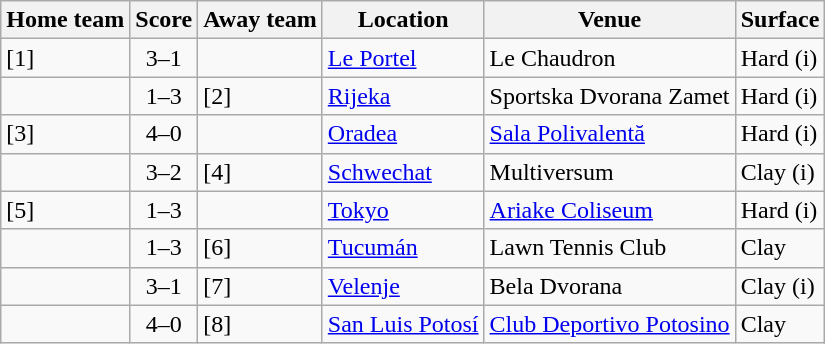<table class="wikitable">
<tr>
<th>Home team</th>
<th>Score</th>
<th>Away team</th>
<th>Location</th>
<th>Venue</th>
<th>Surface</th>
</tr>
<tr>
<td><strong></strong> [1]</td>
<td align=center>3–1</td>
<td></td>
<td><a href='#'>Le Portel</a></td>
<td>Le Chaudron</td>
<td>Hard (i)</td>
</tr>
<tr>
<td></td>
<td align=center>1–3</td>
<td><strong></strong> [2]</td>
<td><a href='#'>Rijeka</a></td>
<td>Sportska Dvorana Zamet</td>
<td>Hard (i)</td>
</tr>
<tr>
<td><strong></strong> [3]</td>
<td align=center>4–0</td>
<td></td>
<td><a href='#'>Oradea</a></td>
<td><a href='#'>Sala Polivalentă</a></td>
<td>Hard (i)</td>
</tr>
<tr>
<td><strong></strong></td>
<td align=center>3–2</td>
<td> [4]</td>
<td><a href='#'>Schwechat</a></td>
<td>Multiversum</td>
<td>Clay (i)</td>
</tr>
<tr>
<td> [5]</td>
<td align=center>1–3</td>
<td><strong></strong></td>
<td><a href='#'>Tokyo</a></td>
<td><a href='#'>Ariake Coliseum</a></td>
<td>Hard (i)</td>
</tr>
<tr>
<td></td>
<td align=center>1–3</td>
<td><strong></strong> [6]</td>
<td><a href='#'>Tucumán</a></td>
<td>Lawn Tennis Club</td>
<td>Clay</td>
</tr>
<tr>
<td><strong></strong></td>
<td align=center>3–1</td>
<td> [7]</td>
<td><a href='#'>Velenje</a></td>
<td>Bela Dvorana</td>
<td>Clay (i)</td>
</tr>
<tr>
<td><strong></strong></td>
<td align=center>4–0</td>
<td> [8]</td>
<td><a href='#'>San Luis Potosí</a></td>
<td><a href='#'>Club Deportivo Potosino</a></td>
<td>Clay</td>
</tr>
</table>
